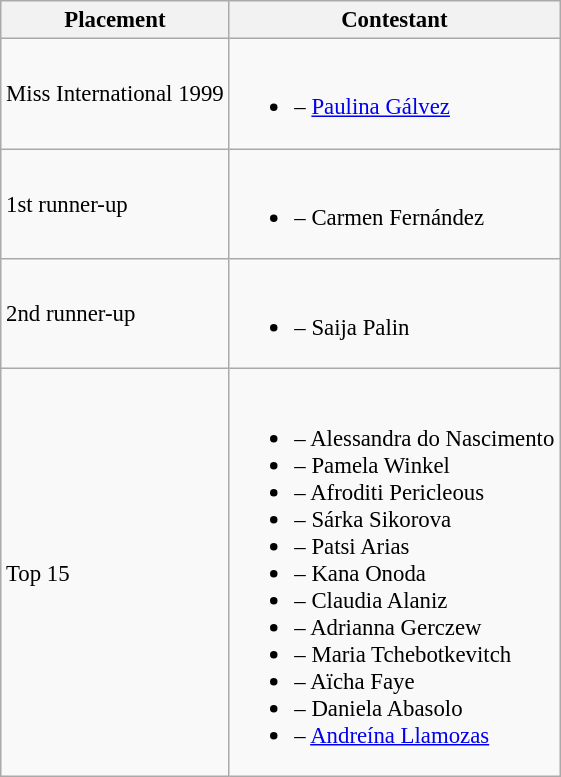<table class="wikitable sortable" style="font-size:95%;">
<tr>
<th>Placement</th>
<th>Contestant</th>
</tr>
<tr>
<td>Miss International 1999</td>
<td><br><ul><li> – <a href='#'>Paulina Gálvez</a></li></ul></td>
</tr>
<tr>
<td>1st runner-up</td>
<td><br><ul><li> – Carmen Fernández</li></ul></td>
</tr>
<tr>
<td>2nd runner-up</td>
<td><br><ul><li> – Saija Palin</li></ul></td>
</tr>
<tr>
<td>Top 15</td>
<td><br><ul><li> – Alessandra do Nascimento</li><li> – Pamela Winkel</li><li> – Afroditi Pericleous</li><li> – Sárka Sikorova</li><li> – Patsi Arias</li><li> – Kana Onoda</li><li> – Claudia Alaniz</li><li> – Adrianna Gerczew</li><li> – Maria Tchebotkevitch</li><li> – Aïcha Faye</li><li> – Daniela Abasolo</li><li> – <a href='#'>Andreína Llamozas</a></li></ul></td>
</tr>
</table>
